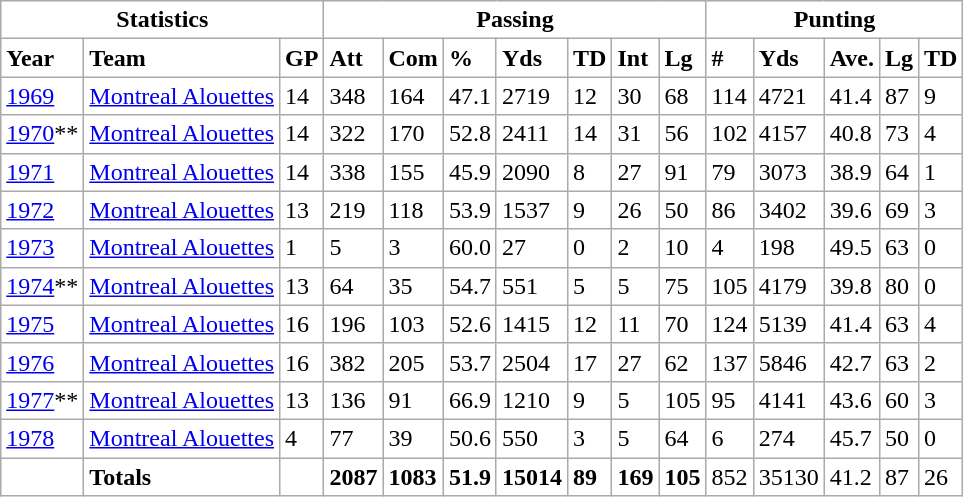<table class="wikitable" border=0 style="background: #FFFFFF;">
<tr>
<td colspan=3 align="center"><strong>Statistics</strong></td>
<td colspan=7 align="center"><strong>Passing</strong></td>
<td colspan=5 align="center"><strong>Punting</strong></td>
</tr>
<tr>
<td><strong>Year</strong></td>
<td><strong>Team</strong></td>
<td><strong>GP</strong></td>
<td><strong>Att</strong></td>
<td><strong>Com</strong></td>
<td><strong>%</strong></td>
<td><strong>Yds</strong></td>
<td><strong>TD</strong></td>
<td><strong>Int</strong></td>
<td><strong>Lg</strong></td>
<td><strong>#</strong></td>
<td><strong>Yds</strong></td>
<td><strong>Ave.</strong></td>
<td><strong>Lg</strong></td>
<td><strong>TD</strong></td>
</tr>
<tr>
<td><a href='#'>1969</a></td>
<td><a href='#'>Montreal Alouettes</a></td>
<td>14</td>
<td>348</td>
<td>164</td>
<td>47.1</td>
<td>2719</td>
<td>12</td>
<td>30</td>
<td>68</td>
<td>114</td>
<td>4721</td>
<td>41.4</td>
<td>87</td>
<td>9</td>
</tr>
<tr>
<td><a href='#'>1970</a>**</td>
<td><a href='#'>Montreal Alouettes</a></td>
<td>14</td>
<td>322</td>
<td>170</td>
<td>52.8</td>
<td>2411</td>
<td>14</td>
<td>31</td>
<td>56</td>
<td>102</td>
<td>4157</td>
<td>40.8</td>
<td>73</td>
<td>4</td>
</tr>
<tr>
<td><a href='#'>1971</a></td>
<td><a href='#'>Montreal Alouettes</a></td>
<td>14</td>
<td>338</td>
<td>155</td>
<td>45.9</td>
<td>2090</td>
<td>8</td>
<td>27</td>
<td>91</td>
<td>79</td>
<td>3073</td>
<td>38.9</td>
<td>64</td>
<td>1</td>
</tr>
<tr>
<td><a href='#'>1972</a></td>
<td><a href='#'>Montreal Alouettes</a></td>
<td>13</td>
<td>219</td>
<td>118</td>
<td>53.9</td>
<td>1537</td>
<td>9</td>
<td>26</td>
<td>50</td>
<td>86</td>
<td>3402</td>
<td>39.6</td>
<td>69</td>
<td>3</td>
</tr>
<tr>
<td><a href='#'>1973</a></td>
<td><a href='#'>Montreal Alouettes</a></td>
<td>1</td>
<td>5</td>
<td>3</td>
<td>60.0</td>
<td>27</td>
<td>0</td>
<td>2</td>
<td>10</td>
<td>4</td>
<td>198</td>
<td>49.5</td>
<td>63</td>
<td>0</td>
</tr>
<tr>
<td><a href='#'>1974</a>**</td>
<td><a href='#'>Montreal Alouettes</a></td>
<td>13</td>
<td>64</td>
<td>35</td>
<td>54.7</td>
<td>551</td>
<td>5</td>
<td>5</td>
<td>75</td>
<td>105</td>
<td>4179</td>
<td>39.8</td>
<td>80</td>
<td>0</td>
</tr>
<tr>
<td><a href='#'>1975</a></td>
<td><a href='#'>Montreal Alouettes</a></td>
<td>16</td>
<td>196</td>
<td>103</td>
<td>52.6</td>
<td>1415</td>
<td>12</td>
<td>11</td>
<td>70</td>
<td>124</td>
<td>5139</td>
<td>41.4</td>
<td>63</td>
<td>4</td>
</tr>
<tr>
<td><a href='#'>1976</a></td>
<td><a href='#'>Montreal Alouettes</a></td>
<td>16</td>
<td>382</td>
<td>205</td>
<td>53.7</td>
<td>2504</td>
<td>17</td>
<td>27</td>
<td>62</td>
<td>137</td>
<td>5846</td>
<td>42.7</td>
<td>63</td>
<td>2</td>
</tr>
<tr>
<td><a href='#'>1977</a>**</td>
<td><a href='#'>Montreal Alouettes</a></td>
<td>13</td>
<td>136</td>
<td>91</td>
<td>66.9</td>
<td>1210</td>
<td>9</td>
<td>5</td>
<td>105</td>
<td>95</td>
<td>4141</td>
<td>43.6</td>
<td>60</td>
<td>3</td>
</tr>
<tr>
<td><a href='#'>1978</a></td>
<td><a href='#'>Montreal Alouettes</a></td>
<td>4</td>
<td>77</td>
<td>39</td>
<td>50.6</td>
<td>550</td>
<td>3</td>
<td>5</td>
<td>64</td>
<td>6</td>
<td>274</td>
<td>45.7</td>
<td>50</td>
<td>0</td>
</tr>
<tr>
<td></td>
<td><strong>Totals</strong></td>
<td></td>
<td><strong>2087</strong></td>
<td><strong>1083</strong></td>
<td><strong>51.9</strong></td>
<td><strong>15014</strong></td>
<td><strong>89</strong></td>
<td><strong>169</strong></td>
<td><strong>105</strong></td>
<td>852</td>
<td>35130</td>
<td>41.2</td>
<td>87</td>
<td>26</td>
</tr>
</table>
